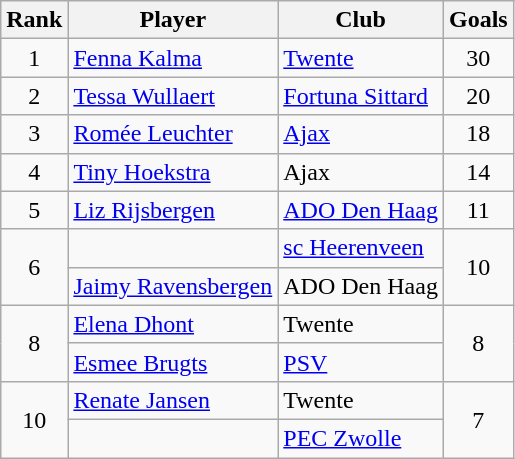<table class="wikitable" style="text-align:center;">
<tr>
<th>Rank</th>
<th>Player</th>
<th>Club</th>
<th>Goals</th>
</tr>
<tr>
<td>1</td>
<td align=left> <a href='#'>Fenna Kalma</a></td>
<td align=left><a href='#'>Twente</a></td>
<td>30</td>
</tr>
<tr>
<td>2</td>
<td align=left> <a href='#'>Tessa Wullaert</a></td>
<td align=left><a href='#'>Fortuna Sittard</a></td>
<td>20</td>
</tr>
<tr>
<td>3</td>
<td align=left> <a href='#'>Romée Leuchter</a></td>
<td align=left><a href='#'>Ajax</a></td>
<td>18</td>
</tr>
<tr>
<td>4</td>
<td align=left> <a href='#'>Tiny Hoekstra</a></td>
<td align=left>Ajax</td>
<td>14</td>
</tr>
<tr>
<td>5</td>
<td align=left> <a href='#'>Liz Rijsbergen</a></td>
<td align="left"><a href='#'>ADO Den Haag</a></td>
<td>11</td>
</tr>
<tr>
<td rowspan="2">6</td>
<td align="left"> </td>
<td align="left"><a href='#'>sc Heerenveen</a></td>
<td rowspan="2">10</td>
</tr>
<tr>
<td align="left"> <a href='#'>Jaimy Ravensbergen</a></td>
<td align="left">ADO Den Haag</td>
</tr>
<tr>
<td rowspan="2">8</td>
<td align=left> <a href='#'>Elena Dhont</a></td>
<td align=left>Twente</td>
<td rowspan="2">8</td>
</tr>
<tr>
<td align=left> <a href='#'>Esmee Brugts</a></td>
<td align=left><a href='#'>PSV</a></td>
</tr>
<tr>
<td rowspan="2">10</td>
<td align=left> <a href='#'>Renate Jansen</a></td>
<td align=left>Twente</td>
<td rowspan="2">7</td>
</tr>
<tr>
<td align=left> </td>
<td align=left><a href='#'>PEC Zwolle</a></td>
</tr>
</table>
